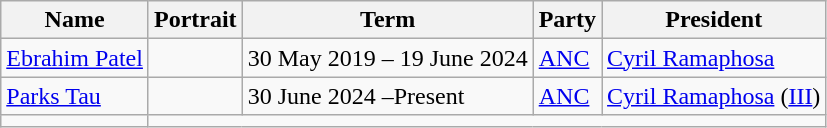<table class="wikitable">
<tr>
<th>Name</th>
<th>Portrait</th>
<th>Term</th>
<th>Party</th>
<th>President</th>
</tr>
<tr>
<td><a href='#'>Ebrahim Patel</a></td>
<td></td>
<td>30 May 2019 – 19 June 2024</td>
<td><a href='#'>ANC</a></td>
<td><a href='#'>Cyril Ramaphosa</a><br> </td>
</tr>
<tr>
<td><a href='#'>Parks Tau</a></td>
<td></td>
<td>30 June 2024 –Present</td>
<td><a href='#'>ANC</a></td>
<td><a href='#'>Cyril Ramaphosa</a> (<a href='#'>III</a>)</td>
</tr>
<tr>
<td></td>
</tr>
</table>
